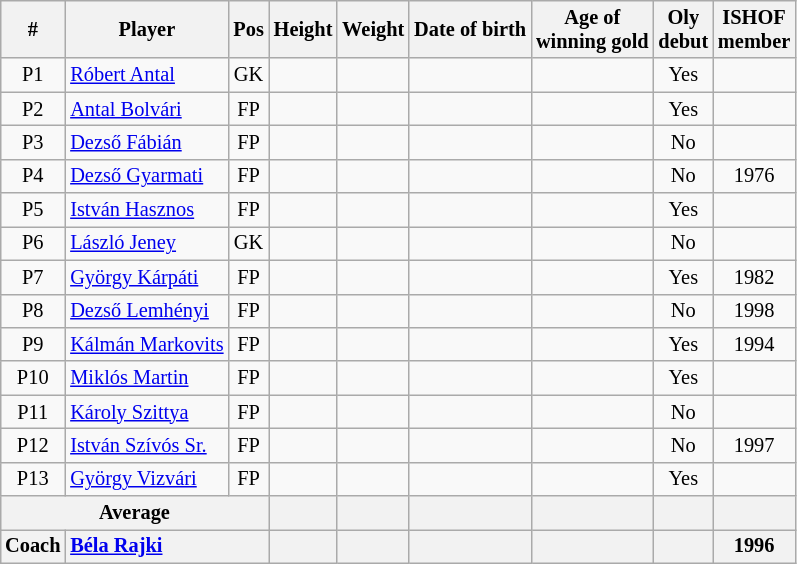<table class="wikitable sortable" style="text-align: center; font-size: 85%; margin-left: 1em;">
<tr>
<th>#</th>
<th>Player</th>
<th>Pos</th>
<th>Height</th>
<th>Weight</th>
<th>Date of birth</th>
<th>Age of<br>winning gold</th>
<th>Oly<br>debut</th>
<th>ISHOF<br>member</th>
</tr>
<tr>
<td>P1</td>
<td style="text-align: left;" data-sort-value="Antal, Róbert"><a href='#'>Róbert Antal</a></td>
<td>GK</td>
<td style="text-align: left;"></td>
<td style="text-align: right;"></td>
<td style="text-align: right;"></td>
<td style="text-align: left;"></td>
<td>Yes</td>
<td></td>
</tr>
<tr>
<td>P2</td>
<td style="text-align: left;" data-sort-value="Bolvári, Antal"><a href='#'>Antal Bolvári</a></td>
<td>FP</td>
<td style="text-align: left;"></td>
<td style="text-align: right;"></td>
<td style="text-align: right;"></td>
<td style="text-align: left;"></td>
<td>Yes</td>
<td></td>
</tr>
<tr>
<td>P3</td>
<td style="text-align: left;" data-sort-value="Fábián, Dezső"><a href='#'>Dezső Fábián</a></td>
<td>FP</td>
<td style="text-align: left;"></td>
<td style="text-align: right;"></td>
<td style="text-align: right;"></td>
<td style="text-align: left;"></td>
<td>No</td>
<td></td>
</tr>
<tr>
<td>P4</td>
<td style="text-align: left;" data-sort-value="Gyarmati, Dezső"><a href='#'>Dezső Gyarmati</a></td>
<td>FP</td>
<td style="text-align: left;"></td>
<td style="text-align: right;"></td>
<td style="text-align: right;"></td>
<td style="text-align: left;"></td>
<td>No</td>
<td>1976</td>
</tr>
<tr>
<td>P5</td>
<td style="text-align: left;" data-sort-value="Hasznos, István"><a href='#'>István Hasznos</a></td>
<td>FP</td>
<td style="text-align: left;"></td>
<td style="text-align: right;"></td>
<td style="text-align: right;"></td>
<td style="text-align: left;"></td>
<td>Yes</td>
<td></td>
</tr>
<tr>
<td>P6</td>
<td style="text-align: left;" data-sort-value="Jeney, László"><a href='#'>László Jeney</a></td>
<td>GK</td>
<td style="text-align: left;"></td>
<td style="text-align: right;"></td>
<td style="text-align: right;"></td>
<td style="text-align: left;"></td>
<td>No</td>
<td></td>
</tr>
<tr>
<td>P7</td>
<td style="text-align: left;" data-sort-value="Kárpáti, György"><a href='#'>György Kárpáti</a></td>
<td>FP</td>
<td style="text-align: left;"></td>
<td style="text-align: right;"></td>
<td style="text-align: right;"></td>
<td style="text-align: left;"></td>
<td>Yes</td>
<td>1982</td>
</tr>
<tr>
<td>P8</td>
<td style="text-align: left;" data-sort-value="Lemhényi, Dezső"><a href='#'>Dezső Lemhényi</a></td>
<td>FP</td>
<td style="text-align: left;"></td>
<td style="text-align: right;"></td>
<td style="text-align: right;"></td>
<td style="text-align: left;"></td>
<td>No</td>
<td>1998</td>
</tr>
<tr>
<td>P9</td>
<td style="text-align: left;" data-sort-value="Markovits, Kálmán"><a href='#'>Kálmán Markovits</a></td>
<td>FP</td>
<td style="text-align: left;"></td>
<td style="text-align: right;"></td>
<td style="text-align: right;"></td>
<td style="text-align: left;"></td>
<td>Yes</td>
<td>1994</td>
</tr>
<tr>
<td>P10</td>
<td style="text-align: left;" data-sort-value="Martin, Miklós"><a href='#'>Miklós Martin</a></td>
<td>FP</td>
<td style="text-align: left;"></td>
<td style="text-align: right;"></td>
<td style="text-align: right;"></td>
<td style="text-align: left;"></td>
<td>Yes</td>
<td></td>
</tr>
<tr>
<td>P11</td>
<td style="text-align: left;" data-sort-value="Szittya, Károly"><a href='#'>Károly Szittya</a></td>
<td>FP</td>
<td style="text-align: left;"></td>
<td style="text-align: right;"></td>
<td style="text-align: right;"></td>
<td style="text-align: left;"></td>
<td>No</td>
<td></td>
</tr>
<tr>
<td>P12</td>
<td style="text-align: left;" data-sort-value="Szívós Sr., István"><a href='#'>István Szívós Sr.</a></td>
<td>FP</td>
<td style="text-align: left;"></td>
<td style="text-align: right;"></td>
<td style="text-align: right;"></td>
<td style="text-align: left;"></td>
<td>No</td>
<td>1997</td>
</tr>
<tr>
<td>P13</td>
<td style="text-align: left;" data-sort-value="Vizvári, György"><a href='#'>György Vizvári</a></td>
<td>FP</td>
<td style="text-align: left;"></td>
<td style="text-align: right;"></td>
<td style="text-align: right;"></td>
<td style="text-align: left;"></td>
<td>Yes</td>
<td></td>
</tr>
<tr>
<th colspan="3">Average</th>
<th style="text-align: left;"></th>
<th style="text-align: right;"></th>
<th style="text-align: right;"></th>
<th style="text-align: left;"></th>
<th></th>
<th></th>
</tr>
<tr>
<th>Coach</th>
<th colspan="2" style="text-align: left;"><a href='#'>Béla Rajki</a></th>
<th></th>
<th></th>
<th style="text-align: right;"></th>
<th style="text-align: left;"></th>
<th></th>
<th>1996</th>
</tr>
</table>
